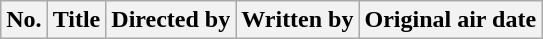<table class="wikitable plainrowheaders">
<tr>
<th style="background:#;">No.</th>
<th style="background:#;">Title</th>
<th style="background:#;">Directed by</th>
<th style="background:#;">Written by</th>
<th style="background:#;">Original air date<br>








</th>
</tr>
</table>
